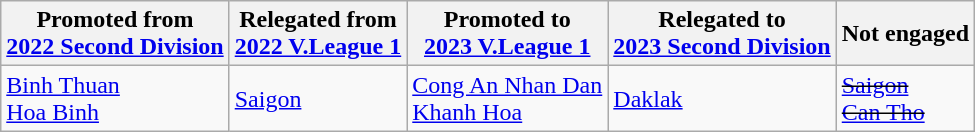<table class="wikitable">
<tr>
<th>Promoted from<br><a href='#'>2022 Second Division</a></th>
<th>Relegated from<br><a href='#'>2022 V.League 1</a></th>
<th>Promoted to<br><a href='#'>2023 V.League 1</a></th>
<th>Relegated to<br><a href='#'>2023 Second Division</a></th>
<th>Not engaged</th>
</tr>
<tr>
<td><a href='#'>Binh Thuan</a><br><a href='#'>Hoa Binh</a><br></td>
<td><a href='#'>Saigon</a></td>
<td><a href='#'>Cong An Nhan Dan</a><br><a href='#'>Khanh Hoa</a></td>
<td><a href='#'>Daklak</a></td>
<td><s><a href='#'>Saigon</a><br><a href='#'>Can Tho</a></s></td>
</tr>
</table>
